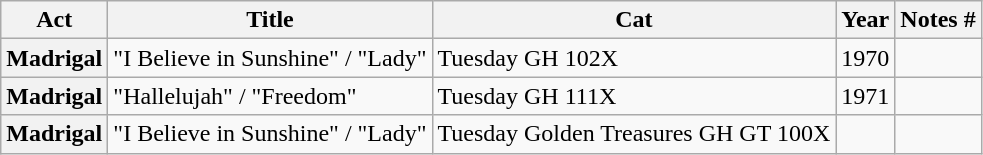<table class="wikitable plainrowheaders sortable">
<tr>
<th scope="col">Act</th>
<th scope="col" class="unsortable">Title</th>
<th scope="col">Cat</th>
<th scope="col">Year</th>
<th scope="col" class="unsortable">Notes #</th>
</tr>
<tr>
<th scope="row">Madrigal</th>
<td>"I Believe in Sunshine" / "Lady"</td>
<td>Tuesday GH 102X</td>
<td>1970</td>
<td></td>
</tr>
<tr>
<th scope="row">Madrigal</th>
<td>"Hallelujah" / "Freedom"</td>
<td>Tuesday GH 111X</td>
<td>1971</td>
<td></td>
</tr>
<tr>
<th scope="row">Madrigal</th>
<td>"I Believe in Sunshine" / "Lady"</td>
<td>Tuesday Golden Treasures GH GT 100X</td>
<td></td>
<td></td>
</tr>
</table>
